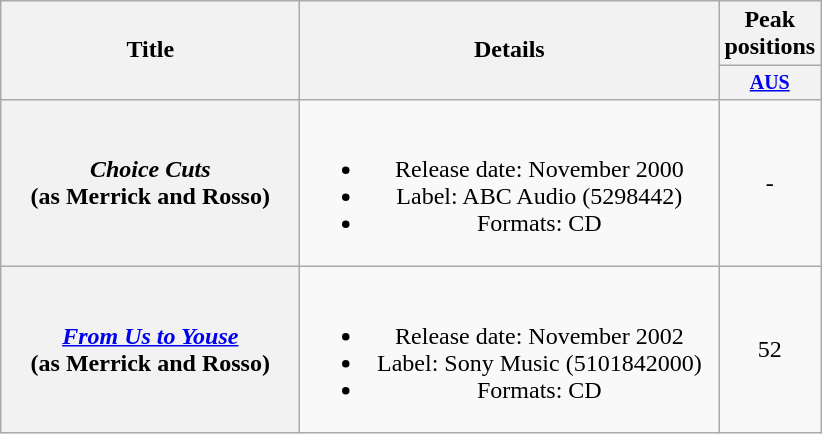<table class="wikitable plainrowheaders" style="text-align:center;">
<tr>
<th rowspan="2" style="width:12em;">Title</th>
<th rowspan="2" style="width:17em;">Details</th>
<th colspan="1">Peak positions</th>
</tr>
<tr style="font-size:smaller;">
<th width="50"><a href='#'>AUS</a><br></th>
</tr>
<tr>
<th scope="row"><em>Choice Cuts</em> <br> (as Merrick and Rosso)</th>
<td><br><ul><li>Release date: November 2000</li><li>Label: ABC Audio (5298442)</li><li>Formats: CD</li></ul></td>
<td>-</td>
</tr>
<tr>
<th scope="row"><em><a href='#'>From Us to Youse</a></em> <br> (as Merrick and Rosso)</th>
<td><br><ul><li>Release date: November 2002</li><li>Label: Sony Music (5101842000)</li><li>Formats: CD</li></ul></td>
<td>52</td>
</tr>
</table>
